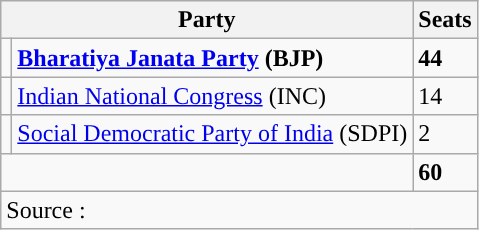<table class="wikitable">
<tr>
<th colspan="2">Party</th>
<th>Seats</th>
</tr>
<tr>
<td style="background-color:"></td>
<td><strong><a href='#'>Bharatiya Janata Party</a> (BJP)</strong></td>
<td><strong>44</strong></td>
</tr>
<tr>
<td style="background-color:"></td>
<td><a href='#'>Indian National Congress</a> (INC)</td>
<td>14</td>
</tr>
<tr>
<td style="background-color:"></td>
<td><a href='#'>Social Democratic Party of India</a> (SDPI)</td>
<td>2</td>
</tr>
<tr>
<td colspan="2"></td>
<td><strong>60</strong></td>
</tr>
<tr>
<td colspan="3">Source :</td>
</tr>
</table>
